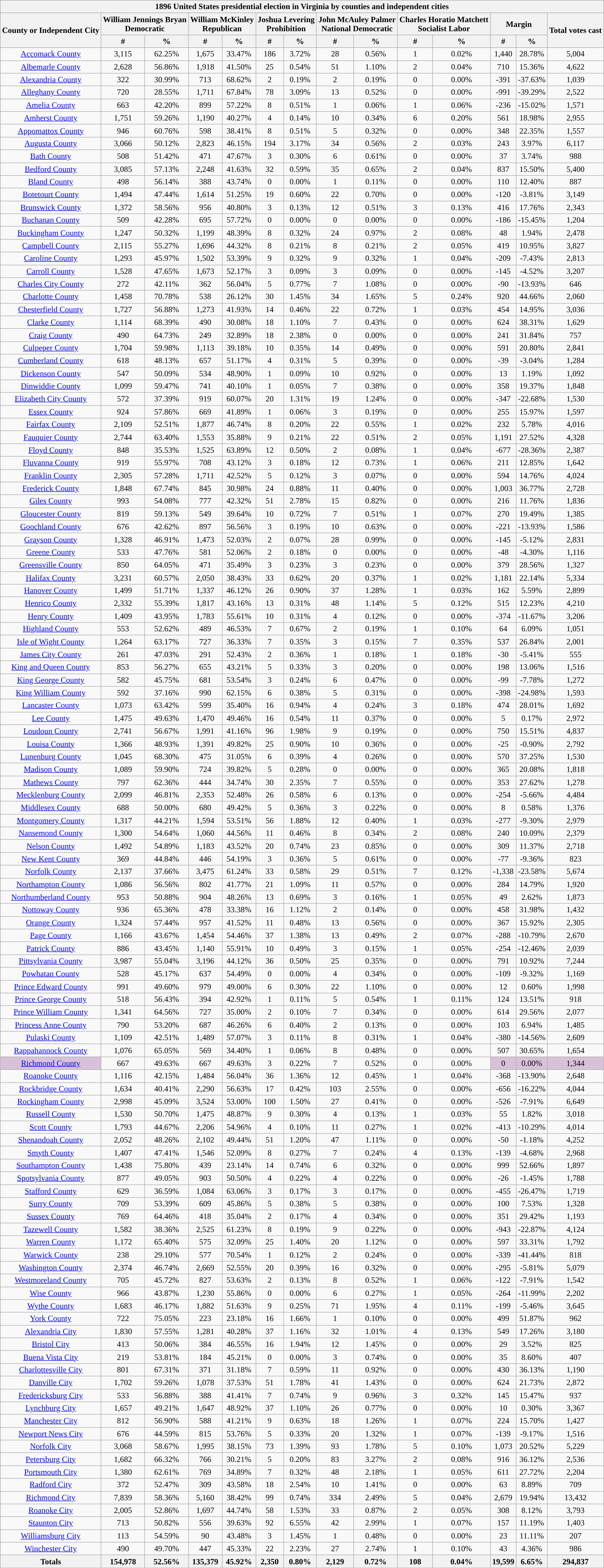<table class="wikitable sortable mw-collapsible mw-collapsed">
<tr>
<th colspan="14">1896 United States presidential election in Virginia by counties and independent cities</th>
</tr>
<tr>
<th rowspan="2" class="unsortable">County or Independent City</th>
<th colspan="2">William Jennings Bryan<br>Democratic</th>
<th colspan="2">William McKinley<br>Republican</th>
<th colspan="2">Joshua Levering<br>Prohibition</th>
<th colspan="2">John McAuley Palmer<br>National Democratic</th>
<th colspan="2">Charles Horatio Matchett<br>Socialist Labor</th>
<th colspan="2">Margin</th>
<th rowspan="2" data-sort-type="number">Total votes cast</th>
</tr>
<tr>
<th data-sort-type="number">#</th>
<th data-sort-type="number">%</th>
<th data-sort-type="number">#</th>
<th data-sort-type="number">%</th>
<th data-sort-type="number">#</th>
<th data-sort-type="number">%</th>
<th data-sort-type="number">#</th>
<th data-sort-type="number">%</th>
<th data-sort-type="number">#</th>
<th data-sort-type="number">%</th>
<th data-sort-type="number">#</th>
<th data-sort-type="number">%</th>
</tr>
<tr style="text-align:center;">
<td><a href='#'>Accomack County</a></td>
<td>3,115</td>
<td>62.25%</td>
<td>1,675</td>
<td>33.47%</td>
<td>186</td>
<td>3.72%</td>
<td>28</td>
<td>0.56%</td>
<td>1</td>
<td>0.02%</td>
<td>1,440</td>
<td>28.78%</td>
<td>5,004</td>
</tr>
<tr style="text-align:center;">
<td><a href='#'>Albemarle County</a></td>
<td>2,628</td>
<td>56.86%</td>
<td>1,918</td>
<td>41.50%</td>
<td>25</td>
<td>0.54%</td>
<td>51</td>
<td>1.10%</td>
<td>2</td>
<td>0.04%</td>
<td>710</td>
<td>15.36%</td>
<td>4,622</td>
</tr>
<tr style="text-align:center;">
<td><a href='#'>Alexandria County</a></td>
<td>322</td>
<td>30.99%</td>
<td>713</td>
<td>68.62%</td>
<td>2</td>
<td>0.19%</td>
<td>2</td>
<td>0.19%</td>
<td>0</td>
<td>0.00%</td>
<td>-391</td>
<td>-37.63%</td>
<td>1,039</td>
</tr>
<tr style="text-align:center;">
<td><a href='#'>Alleghany County</a></td>
<td>720</td>
<td>28.55%</td>
<td>1,711</td>
<td>67.84%</td>
<td>78</td>
<td>3.09%</td>
<td>13</td>
<td>0.52%</td>
<td>0</td>
<td>0.00%</td>
<td>-991</td>
<td>-39.29%</td>
<td>2,522</td>
</tr>
<tr style="text-align:center;">
<td><a href='#'>Amelia County</a></td>
<td>663</td>
<td>42.20%</td>
<td>899</td>
<td>57.22%</td>
<td>8</td>
<td>0.51%</td>
<td>1</td>
<td>0.06%</td>
<td>1</td>
<td>0.06%</td>
<td>-236</td>
<td>-15.02%</td>
<td>1,571</td>
</tr>
<tr style="text-align:center;">
<td><a href='#'>Amherst County</a></td>
<td>1,751</td>
<td>59.26%</td>
<td>1,190</td>
<td>40.27%</td>
<td>4</td>
<td>0.14%</td>
<td>10</td>
<td>0.34%</td>
<td>6</td>
<td>0.20%</td>
<td>561</td>
<td>18.98%</td>
<td>2,955</td>
</tr>
<tr style="text-align:center;">
<td><a href='#'>Appomattox County</a></td>
<td>946</td>
<td>60.76%</td>
<td>598</td>
<td>38.41%</td>
<td>8</td>
<td>0.51%</td>
<td>5</td>
<td>0.32%</td>
<td>0</td>
<td>0.00%</td>
<td>348</td>
<td>22.35%</td>
<td>1,557</td>
</tr>
<tr style="text-align:center;">
<td><a href='#'>Augusta County</a></td>
<td>3,066</td>
<td>50.12%</td>
<td>2,823</td>
<td>46.15%</td>
<td>194</td>
<td>3.17%</td>
<td>34</td>
<td>0.56%</td>
<td>2</td>
<td>0.03%</td>
<td>243</td>
<td>3.97%</td>
<td>6,117</td>
</tr>
<tr style="text-align:center;">
<td><a href='#'>Bath County</a></td>
<td>508</td>
<td>51.42%</td>
<td>471</td>
<td>47.67%</td>
<td>3</td>
<td>0.30%</td>
<td>6</td>
<td>0.61%</td>
<td>0</td>
<td>0.00%</td>
<td>37</td>
<td>3.74%</td>
<td>988</td>
</tr>
<tr style="text-align:center;">
<td><a href='#'>Bedford County</a></td>
<td>3,085</td>
<td>57.13%</td>
<td>2,248</td>
<td>41.63%</td>
<td>32</td>
<td>0.59%</td>
<td>35</td>
<td>0.65%</td>
<td>2</td>
<td>0.04%</td>
<td>837</td>
<td>15.50%</td>
<td>5,400</td>
</tr>
<tr style="text-align:center;">
<td><a href='#'>Bland County</a></td>
<td>498</td>
<td>56.14%</td>
<td>388</td>
<td>43.74%</td>
<td>0</td>
<td>0.00%</td>
<td>1</td>
<td>0.11%</td>
<td>0</td>
<td>0.00%</td>
<td>110</td>
<td>12.40%</td>
<td>887</td>
</tr>
<tr style="text-align:center;">
<td><a href='#'>Botetourt County</a></td>
<td>1,494</td>
<td>47.44%</td>
<td>1,614</td>
<td>51.25%</td>
<td>19</td>
<td>0.60%</td>
<td>22</td>
<td>0.70%</td>
<td>0</td>
<td>0.00%</td>
<td>-120</td>
<td>-3.81%</td>
<td>3,149</td>
</tr>
<tr style="text-align:center;">
<td><a href='#'>Brunswick County</a></td>
<td>1,372</td>
<td>58.56%</td>
<td>956</td>
<td>40.80%</td>
<td>3</td>
<td>0.13%</td>
<td>12</td>
<td>0.51%</td>
<td>3</td>
<td>0.13%</td>
<td>416</td>
<td>17.76%</td>
<td>2,343</td>
</tr>
<tr style="text-align:center;">
<td><a href='#'>Buchanan County</a></td>
<td>509</td>
<td>42.28%</td>
<td>695</td>
<td>57.72%</td>
<td>0</td>
<td>0.00%</td>
<td>0</td>
<td>0.00%</td>
<td>0</td>
<td>0.00%</td>
<td>-186</td>
<td>-15.45%</td>
<td>1,204</td>
</tr>
<tr style="text-align:center;">
<td><a href='#'>Buckingham County</a></td>
<td>1,247</td>
<td>50.32%</td>
<td>1,199</td>
<td>48.39%</td>
<td>8</td>
<td>0.32%</td>
<td>24</td>
<td>0.97%</td>
<td>2</td>
<td>0.08%</td>
<td>48</td>
<td>1.94%</td>
<td>2,478</td>
</tr>
<tr style="text-align:center;">
<td><a href='#'>Campbell County</a></td>
<td>2,115</td>
<td>55.27%</td>
<td>1,696</td>
<td>44.32%</td>
<td>8</td>
<td>0.21%</td>
<td>8</td>
<td>0.21%</td>
<td>2</td>
<td>0.05%</td>
<td>419</td>
<td>10.95%</td>
<td>3,827</td>
</tr>
<tr style="text-align:center;">
<td><a href='#'>Caroline County</a></td>
<td>1,293</td>
<td>45.97%</td>
<td>1,502</td>
<td>53.39%</td>
<td>9</td>
<td>0.32%</td>
<td>9</td>
<td>0.32%</td>
<td>1</td>
<td>0.04%</td>
<td>-209</td>
<td>-7.43%</td>
<td>2,813</td>
</tr>
<tr style="text-align:center;">
<td><a href='#'>Carroll County</a></td>
<td>1,528</td>
<td>47.65%</td>
<td>1,673</td>
<td>52.17%</td>
<td>3</td>
<td>0.09%</td>
<td>3</td>
<td>0.09%</td>
<td>0</td>
<td>0.00%</td>
<td>-145</td>
<td>-4.52%</td>
<td>3,207</td>
</tr>
<tr style="text-align:center;">
<td><a href='#'>Charles City County</a></td>
<td>272</td>
<td>42.11%</td>
<td>362</td>
<td>56.04%</td>
<td>5</td>
<td>0.77%</td>
<td>7</td>
<td>1.08%</td>
<td>0</td>
<td>0.00%</td>
<td>-90</td>
<td>-13.93%</td>
<td>646</td>
</tr>
<tr style="text-align:center;">
<td><a href='#'>Charlotte County</a></td>
<td>1,458</td>
<td>70.78%</td>
<td>538</td>
<td>26.12%</td>
<td>30</td>
<td>1.45%</td>
<td>34</td>
<td>1.65%</td>
<td>5</td>
<td>0.24%</td>
<td>920</td>
<td>44.66%</td>
<td>2,060</td>
</tr>
<tr style="text-align:center;">
<td><a href='#'>Chesterfield County</a></td>
<td>1,727</td>
<td>56.88%</td>
<td>1,273</td>
<td>41.93%</td>
<td>14</td>
<td>0.46%</td>
<td>22</td>
<td>0.72%</td>
<td>1</td>
<td>0.03%</td>
<td>454</td>
<td>14.95%</td>
<td>3,036</td>
</tr>
<tr style="text-align:center;">
<td><a href='#'>Clarke County</a></td>
<td>1,114</td>
<td>68.39%</td>
<td>490</td>
<td>30.08%</td>
<td>18</td>
<td>1.10%</td>
<td>7</td>
<td>0.43%</td>
<td>0</td>
<td>0.00%</td>
<td>624</td>
<td>38.31%</td>
<td>1,629</td>
</tr>
<tr style="text-align:center;">
<td><a href='#'>Craig County</a></td>
<td>490</td>
<td>64.73%</td>
<td>249</td>
<td>32.89%</td>
<td>18</td>
<td>2.38%</td>
<td>0</td>
<td>0.00%</td>
<td>0</td>
<td>0.00%</td>
<td>241</td>
<td>31.84%</td>
<td>757</td>
</tr>
<tr style="text-align:center;">
<td><a href='#'>Culpeper County</a></td>
<td>1,704</td>
<td>59.98%</td>
<td>1,113</td>
<td>39.18%</td>
<td>10</td>
<td>0.35%</td>
<td>14</td>
<td>0.49%</td>
<td>0</td>
<td>0.00%</td>
<td>591</td>
<td>20.80%</td>
<td>2,841</td>
</tr>
<tr style="text-align:center;">
<td><a href='#'>Cumberland County</a></td>
<td>618</td>
<td>48.13%</td>
<td>657</td>
<td>51.17%</td>
<td>4</td>
<td>0.31%</td>
<td>5</td>
<td>0.39%</td>
<td>0</td>
<td>0.00%</td>
<td>-39</td>
<td>-3.04%</td>
<td>1,284</td>
</tr>
<tr style="text-align:center;">
<td><a href='#'>Dickenson County</a></td>
<td>547</td>
<td>50.09%</td>
<td>534</td>
<td>48.90%</td>
<td>1</td>
<td>0.09%</td>
<td>10</td>
<td>0.92%</td>
<td>0</td>
<td>0.00%</td>
<td>13</td>
<td>1.19%</td>
<td>1,092</td>
</tr>
<tr style="text-align:center;">
<td><a href='#'>Dinwiddie County</a></td>
<td>1,099</td>
<td>59.47%</td>
<td>741</td>
<td>40.10%</td>
<td>1</td>
<td>0.05%</td>
<td>7</td>
<td>0.38%</td>
<td>0</td>
<td>0.00%</td>
<td>358</td>
<td>19.37%</td>
<td>1,848</td>
</tr>
<tr style="text-align:center;">
<td><a href='#'>Elizabeth City County</a></td>
<td>572</td>
<td>37.39%</td>
<td>919</td>
<td>60.07%</td>
<td>20</td>
<td>1.31%</td>
<td>19</td>
<td>1.24%</td>
<td>0</td>
<td>0.00%</td>
<td>-347</td>
<td>-22.68%</td>
<td>1,530</td>
</tr>
<tr style="text-align:center;">
<td><a href='#'>Essex County</a></td>
<td>924</td>
<td>57.86%</td>
<td>669</td>
<td>41.89%</td>
<td>1</td>
<td>0.06%</td>
<td>3</td>
<td>0.19%</td>
<td>0</td>
<td>0.00%</td>
<td>255</td>
<td>15.97%</td>
<td>1,597</td>
</tr>
<tr style="text-align:center;">
<td><a href='#'>Fairfax County</a></td>
<td>2,109</td>
<td>52.51%</td>
<td>1,877</td>
<td>46.74%</td>
<td>8</td>
<td>0.20%</td>
<td>22</td>
<td>0.55%</td>
<td>1</td>
<td>0.02%</td>
<td>232</td>
<td>5.78%</td>
<td>4,016</td>
</tr>
<tr style="text-align:center;">
<td><a href='#'>Fauquier County</a></td>
<td>2,744</td>
<td>63.40%</td>
<td>1,553</td>
<td>35.88%</td>
<td>9</td>
<td>0.21%</td>
<td>22</td>
<td>0.51%</td>
<td>2</td>
<td>0.05%</td>
<td>1,191</td>
<td>27.52%</td>
<td>4,328</td>
</tr>
<tr style="text-align:center;">
<td><a href='#'>Floyd County</a></td>
<td>848</td>
<td>35.53%</td>
<td>1,525</td>
<td>63.89%</td>
<td>12</td>
<td>0.50%</td>
<td>2</td>
<td>0.08%</td>
<td>1</td>
<td>0.04%</td>
<td>-677</td>
<td>-28.36%</td>
<td>2,387</td>
</tr>
<tr style="text-align:center;">
<td><a href='#'>Fluvanna County</a></td>
<td>919</td>
<td>55.97%</td>
<td>708</td>
<td>43.12%</td>
<td>3</td>
<td>0.18%</td>
<td>12</td>
<td>0.73%</td>
<td>1</td>
<td>0.06%</td>
<td>211</td>
<td>12.85%</td>
<td>1,642</td>
</tr>
<tr style="text-align:center;">
<td><a href='#'>Franklin County</a></td>
<td>2,305</td>
<td>57.28%</td>
<td>1,711</td>
<td>42.52%</td>
<td>5</td>
<td>0.12%</td>
<td>3</td>
<td>0.07%</td>
<td>0</td>
<td>0.00%</td>
<td>594</td>
<td>14.76%</td>
<td>4,024</td>
</tr>
<tr style="text-align:center;">
<td><a href='#'>Frederick County</a></td>
<td>1,848</td>
<td>67.74%</td>
<td>845</td>
<td>30.98%</td>
<td>24</td>
<td>0.88%</td>
<td>11</td>
<td>0.40%</td>
<td>0</td>
<td>0.00%</td>
<td>1,003</td>
<td>36.77%</td>
<td>2,728</td>
</tr>
<tr style="text-align:center;">
<td><a href='#'>Giles County</a></td>
<td>993</td>
<td>54.08%</td>
<td>777</td>
<td>42.32%</td>
<td>51</td>
<td>2.78%</td>
<td>15</td>
<td>0.82%</td>
<td>0</td>
<td>0.00%</td>
<td>216</td>
<td>11.76%</td>
<td>1,836</td>
</tr>
<tr style="text-align:center;">
<td><a href='#'>Gloucester County</a></td>
<td>819</td>
<td>59.13%</td>
<td>549</td>
<td>39.64%</td>
<td>10</td>
<td>0.72%</td>
<td>7</td>
<td>0.51%</td>
<td>1</td>
<td>0.07%</td>
<td>270</td>
<td>19.49%</td>
<td>1,385</td>
</tr>
<tr style="text-align:center;">
<td><a href='#'>Goochland County</a></td>
<td>676</td>
<td>42.62%</td>
<td>897</td>
<td>56.56%</td>
<td>3</td>
<td>0.19%</td>
<td>10</td>
<td>0.63%</td>
<td>0</td>
<td>0.00%</td>
<td>-221</td>
<td>-13.93%</td>
<td>1,586</td>
</tr>
<tr style="text-align:center;">
<td><a href='#'>Grayson County</a></td>
<td>1,328</td>
<td>46.91%</td>
<td>1,473</td>
<td>52.03%</td>
<td>2</td>
<td>0.07%</td>
<td>28</td>
<td>0.99%</td>
<td>0</td>
<td>0.00%</td>
<td>-145</td>
<td>-5.12%</td>
<td>2,831</td>
</tr>
<tr style="text-align:center;">
<td><a href='#'>Greene County</a></td>
<td>533</td>
<td>47.76%</td>
<td>581</td>
<td>52.06%</td>
<td>2</td>
<td>0.18%</td>
<td>0</td>
<td>0.00%</td>
<td>0</td>
<td>0.00%</td>
<td>-48</td>
<td>-4.30%</td>
<td>1,116</td>
</tr>
<tr style="text-align:center;">
<td><a href='#'>Greensville County</a></td>
<td>850</td>
<td>64.05%</td>
<td>471</td>
<td>35.49%</td>
<td>3</td>
<td>0.23%</td>
<td>3</td>
<td>0.23%</td>
<td>0</td>
<td>0.00%</td>
<td>379</td>
<td>28.56%</td>
<td>1,327</td>
</tr>
<tr style="text-align:center;">
<td><a href='#'>Halifax County</a></td>
<td>3,231</td>
<td>60.57%</td>
<td>2,050</td>
<td>38.43%</td>
<td>33</td>
<td>0.62%</td>
<td>20</td>
<td>0.37%</td>
<td>1</td>
<td>0.02%</td>
<td>1,181</td>
<td>22.14%</td>
<td>5,334</td>
</tr>
<tr style="text-align:center;">
<td><a href='#'>Hanover County</a></td>
<td>1,499</td>
<td>51.71%</td>
<td>1,337</td>
<td>46.12%</td>
<td>26</td>
<td>0.90%</td>
<td>37</td>
<td>1.28%</td>
<td>1</td>
<td>0.03%</td>
<td>162</td>
<td>5.59%</td>
<td>2,899</td>
</tr>
<tr style="text-align:center;">
<td><a href='#'>Henrico County</a></td>
<td>2,332</td>
<td>55.39%</td>
<td>1,817</td>
<td>43.16%</td>
<td>13</td>
<td>0.31%</td>
<td>48</td>
<td>1.14%</td>
<td>5</td>
<td>0.12%</td>
<td>515</td>
<td>12.23%</td>
<td>4,210</td>
</tr>
<tr style="text-align:center;">
<td><a href='#'>Henry County</a></td>
<td>1,409</td>
<td>43.95%</td>
<td>1,783</td>
<td>55.61%</td>
<td>10</td>
<td>0.31%</td>
<td>4</td>
<td>0.12%</td>
<td>0</td>
<td>0.00%</td>
<td>-374</td>
<td>-11.67%</td>
<td>3,206</td>
</tr>
<tr style="text-align:center;">
<td><a href='#'>Highland County</a></td>
<td>553</td>
<td>52.62%</td>
<td>489</td>
<td>46.53%</td>
<td>7</td>
<td>0.67%</td>
<td>2</td>
<td>0.19%</td>
<td>1</td>
<td>0.10%</td>
<td>64</td>
<td>6.09%</td>
<td>1,051</td>
</tr>
<tr style="text-align:center;">
<td><a href='#'>Isle of Wight County</a></td>
<td>1,264</td>
<td>63.17%</td>
<td>727</td>
<td>36.33%</td>
<td>7</td>
<td>0.35%</td>
<td>3</td>
<td>0.15%</td>
<td>7</td>
<td>0.35%</td>
<td>537</td>
<td>26.84%</td>
<td>2,001</td>
</tr>
<tr style="text-align:center;">
<td><a href='#'>James City County</a></td>
<td>261</td>
<td>47.03%</td>
<td>291</td>
<td>52.43%</td>
<td>2</td>
<td>0.36%</td>
<td>1</td>
<td>0.18%</td>
<td>1</td>
<td>0.18%</td>
<td>-30</td>
<td>-5.41%</td>
<td>555</td>
</tr>
<tr style="text-align:center;">
<td><a href='#'>King and Queen County</a></td>
<td>853</td>
<td>56.27%</td>
<td>655</td>
<td>43.21%</td>
<td>5</td>
<td>0.33%</td>
<td>3</td>
<td>0.20%</td>
<td>0</td>
<td>0.00%</td>
<td>198</td>
<td>13.06%</td>
<td>1,516</td>
</tr>
<tr style="text-align:center;">
<td><a href='#'>King George County</a></td>
<td>582</td>
<td>45.75%</td>
<td>681</td>
<td>53.54%</td>
<td>3</td>
<td>0.24%</td>
<td>6</td>
<td>0.47%</td>
<td>0</td>
<td>0.00%</td>
<td>-99</td>
<td>-7.78%</td>
<td>1,272</td>
</tr>
<tr style="text-align:center;">
<td><a href='#'>King William County</a></td>
<td>592</td>
<td>37.16%</td>
<td>990</td>
<td>62.15%</td>
<td>6</td>
<td>0.38%</td>
<td>5</td>
<td>0.31%</td>
<td>0</td>
<td>0.00%</td>
<td>-398</td>
<td>-24.98%</td>
<td>1,593</td>
</tr>
<tr style="text-align:center;">
<td><a href='#'>Lancaster County</a></td>
<td>1,073</td>
<td>63.42%</td>
<td>599</td>
<td>35.40%</td>
<td>16</td>
<td>0.94%</td>
<td>4</td>
<td>0.24%</td>
<td>3</td>
<td>0.18%</td>
<td>474</td>
<td>28.01%</td>
<td>1,692</td>
</tr>
<tr style="text-align:center;">
<td><a href='#'>Lee County</a></td>
<td>1,475</td>
<td>49.63%</td>
<td>1,470</td>
<td>49.46%</td>
<td>16</td>
<td>0.54%</td>
<td>11</td>
<td>0.37%</td>
<td>0</td>
<td>0.00%</td>
<td>5</td>
<td>0.17%</td>
<td>2,972</td>
</tr>
<tr style="text-align:center;">
<td><a href='#'>Loudoun County</a></td>
<td>2,741</td>
<td>56.67%</td>
<td>1,991</td>
<td>41.16%</td>
<td>96</td>
<td>1.98%</td>
<td>9</td>
<td>0.19%</td>
<td>0</td>
<td>0.00%</td>
<td>750</td>
<td>15.51%</td>
<td>4,837</td>
</tr>
<tr style="text-align:center;">
<td><a href='#'>Louisa County</a></td>
<td>1,366</td>
<td>48.93%</td>
<td>1,391</td>
<td>49.82%</td>
<td>25</td>
<td>0.90%</td>
<td>10</td>
<td>0.36%</td>
<td>0</td>
<td>0.00%</td>
<td>-25</td>
<td>-0.90%</td>
<td>2,792</td>
</tr>
<tr style="text-align:center;">
<td><a href='#'>Lunenburg County</a></td>
<td>1,045</td>
<td>68.30%</td>
<td>475</td>
<td>31.05%</td>
<td>6</td>
<td>0.39%</td>
<td>4</td>
<td>0.26%</td>
<td>0</td>
<td>0.00%</td>
<td>570</td>
<td>37.25%</td>
<td>1,530</td>
</tr>
<tr style="text-align:center;">
<td><a href='#'>Madison County</a></td>
<td>1,089</td>
<td>59.90%</td>
<td>724</td>
<td>39.82%</td>
<td>5</td>
<td>0.28%</td>
<td>0</td>
<td>0.00%</td>
<td>0</td>
<td>0.00%</td>
<td>365</td>
<td>20.08%</td>
<td>1,818</td>
</tr>
<tr style="text-align:center;">
<td><a href='#'>Mathews County</a></td>
<td>797</td>
<td>62.36%</td>
<td>444</td>
<td>34.74%</td>
<td>30</td>
<td>2.35%</td>
<td>7</td>
<td>0.55%</td>
<td>0</td>
<td>0.00%</td>
<td>353</td>
<td>27.62%</td>
<td>1,278</td>
</tr>
<tr style="text-align:center;">
<td><a href='#'>Mecklenburg County</a></td>
<td>2,099</td>
<td>46.81%</td>
<td>2,353</td>
<td>52.48%</td>
<td>26</td>
<td>0.58%</td>
<td>6</td>
<td>0.13%</td>
<td>0</td>
<td>0.00%</td>
<td>-254</td>
<td>-5.66%</td>
<td>4,484</td>
</tr>
<tr style="text-align:center;">
<td><a href='#'>Middlesex County</a></td>
<td>688</td>
<td>50.00%</td>
<td>680</td>
<td>49.42%</td>
<td>5</td>
<td>0.36%</td>
<td>3</td>
<td>0.22%</td>
<td>0</td>
<td>0.00%</td>
<td>8</td>
<td>0.58%</td>
<td>1,376</td>
</tr>
<tr style="text-align:center;">
<td><a href='#'>Montgomery County</a></td>
<td>1,317</td>
<td>44.21%</td>
<td>1,594</td>
<td>53.51%</td>
<td>56</td>
<td>1.88%</td>
<td>12</td>
<td>0.40%</td>
<td>1</td>
<td>0.03%</td>
<td>-277</td>
<td>-9.30%</td>
<td>2,979</td>
</tr>
<tr style="text-align:center;">
<td><a href='#'>Nansemond County</a></td>
<td>1,300</td>
<td>54.64%</td>
<td>1,060</td>
<td>44.56%</td>
<td>11</td>
<td>0.46%</td>
<td>8</td>
<td>0.34%</td>
<td>2</td>
<td>0.08%</td>
<td>240</td>
<td>10.09%</td>
<td>2,379</td>
</tr>
<tr style="text-align:center;">
<td><a href='#'>Nelson County</a></td>
<td>1,492</td>
<td>54.89%</td>
<td>1,183</td>
<td>43.52%</td>
<td>20</td>
<td>0.74%</td>
<td>23</td>
<td>0.85%</td>
<td>0</td>
<td>0.00%</td>
<td>309</td>
<td>11.37%</td>
<td>2,718</td>
</tr>
<tr style="text-align:center;">
<td><a href='#'>New Kent County</a></td>
<td>369</td>
<td>44.84%</td>
<td>446</td>
<td>54.19%</td>
<td>3</td>
<td>0.36%</td>
<td>5</td>
<td>0.61%</td>
<td>0</td>
<td>0.00%</td>
<td>-77</td>
<td>-9.36%</td>
<td>823</td>
</tr>
<tr style="text-align:center;">
<td><a href='#'>Norfolk County</a></td>
<td>2,137</td>
<td>37.66%</td>
<td>3,475</td>
<td>61.24%</td>
<td>33</td>
<td>0.58%</td>
<td>29</td>
<td>0.51%</td>
<td>7</td>
<td>0.12%</td>
<td>-1,338</td>
<td>-23.58%</td>
<td>5,674</td>
</tr>
<tr style="text-align:center;">
<td><a href='#'>Northampton County</a></td>
<td>1,086</td>
<td>56.56%</td>
<td>802</td>
<td>41.77%</td>
<td>21</td>
<td>1.09%</td>
<td>11</td>
<td>0.57%</td>
<td>0</td>
<td>0.00%</td>
<td>284</td>
<td>14.79%</td>
<td>1,920</td>
</tr>
<tr style="text-align:center;">
<td><a href='#'>Northumberland County</a></td>
<td>953</td>
<td>50.88%</td>
<td>904</td>
<td>48.26%</td>
<td>13</td>
<td>0.69%</td>
<td>3</td>
<td>0.16%</td>
<td>1</td>
<td>0.05%</td>
<td>49</td>
<td>2.62%</td>
<td>1,873</td>
</tr>
<tr style="text-align:center;">
<td><a href='#'>Nottoway County</a></td>
<td>936</td>
<td>65.36%</td>
<td>478</td>
<td>33.38%</td>
<td>16</td>
<td>1.12%</td>
<td>2</td>
<td>0.14%</td>
<td>0</td>
<td>0.00%</td>
<td>458</td>
<td>31.98%</td>
<td>1,432</td>
</tr>
<tr style="text-align:center;">
<td><a href='#'>Orange County</a></td>
<td>1,324</td>
<td>57.44%</td>
<td>957</td>
<td>41.52%</td>
<td>11</td>
<td>0.48%</td>
<td>13</td>
<td>0.56%</td>
<td>0</td>
<td>0.00%</td>
<td>367</td>
<td>15.92%</td>
<td>2,305</td>
</tr>
<tr style="text-align:center;">
<td><a href='#'>Page County</a></td>
<td>1,166</td>
<td>43.67%</td>
<td>1,454</td>
<td>54.46%</td>
<td>37</td>
<td>1.38%</td>
<td>13</td>
<td>0.49%</td>
<td>2</td>
<td>0.07%</td>
<td>-288</td>
<td>-10.79%</td>
<td>2,670</td>
</tr>
<tr style="text-align:center;">
<td><a href='#'>Patrick County</a></td>
<td>886</td>
<td>43.45%</td>
<td>1,140</td>
<td>55.91%</td>
<td>10</td>
<td>0.49%</td>
<td>3</td>
<td>0.15%</td>
<td>1</td>
<td>0.05%</td>
<td>-254</td>
<td>-12.46%</td>
<td>2,039</td>
</tr>
<tr style="text-align:center;">
<td><a href='#'>Pittsylvania County</a></td>
<td>3,987</td>
<td>55.04%</td>
<td>3,196</td>
<td>44.12%</td>
<td>36</td>
<td>0.50%</td>
<td>25</td>
<td>0.35%</td>
<td>0</td>
<td>0.00%</td>
<td>791</td>
<td>10.92%</td>
<td>7,244</td>
</tr>
<tr style="text-align:center;">
<td><a href='#'>Powhatan County</a></td>
<td>528</td>
<td>45.17%</td>
<td>637</td>
<td>54.49%</td>
<td>0</td>
<td>0.00%</td>
<td>4</td>
<td>0.34%</td>
<td>0</td>
<td>0.00%</td>
<td>-109</td>
<td>-9.32%</td>
<td>1,169</td>
</tr>
<tr style="text-align:center;">
<td><a href='#'>Prince Edward County</a></td>
<td>991</td>
<td>49.60%</td>
<td>979</td>
<td>49.00%</td>
<td>6</td>
<td>0.30%</td>
<td>22</td>
<td>1.10%</td>
<td>0</td>
<td>0.00%</td>
<td>12</td>
<td>0.60%</td>
<td>1,998</td>
</tr>
<tr style="text-align:center;">
<td><a href='#'>Prince George County</a></td>
<td>518</td>
<td>56.43%</td>
<td>394</td>
<td>42.92%</td>
<td>1</td>
<td>0.11%</td>
<td>5</td>
<td>0.54%</td>
<td>1</td>
<td>0.11%</td>
<td>124</td>
<td>13.51%</td>
<td>918</td>
</tr>
<tr style="text-align:center;">
<td><a href='#'>Prince William County</a></td>
<td>1,341</td>
<td>64.56%</td>
<td>727</td>
<td>35.00%</td>
<td>2</td>
<td>0.10%</td>
<td>7</td>
<td>0.34%</td>
<td>0</td>
<td>0.00%</td>
<td>614</td>
<td>29.56%</td>
<td>2,077</td>
</tr>
<tr style="text-align:center;">
<td><a href='#'>Princess Anne County</a></td>
<td>790</td>
<td>53.20%</td>
<td>687</td>
<td>46.26%</td>
<td>6</td>
<td>0.40%</td>
<td>2</td>
<td>0.13%</td>
<td>0</td>
<td>0.00%</td>
<td>103</td>
<td>6.94%</td>
<td>1,485</td>
</tr>
<tr style="text-align:center;">
<td><a href='#'>Pulaski County</a></td>
<td>1,109</td>
<td>42.51%</td>
<td>1,489</td>
<td>57.07%</td>
<td>3</td>
<td>0.11%</td>
<td>8</td>
<td>0.31%</td>
<td>1</td>
<td>0.04%</td>
<td>-380</td>
<td>-14.56%</td>
<td>2,609</td>
</tr>
<tr style="text-align:center;">
<td><a href='#'>Rappahannock County</a></td>
<td>1,076</td>
<td>65.05%</td>
<td>569</td>
<td>34.40%</td>
<td>1</td>
<td>0.06%</td>
<td>8</td>
<td>0.48%</td>
<td>0</td>
<td>0.00%</td>
<td>507</td>
<td>30.65%</td>
<td>1,654</td>
</tr>
<tr style="text-align:center;">
<td style="background:#d8c2da"><a href='#'>Richmond County</a></td>
<td>667</td>
<td>49.63%</td>
<td>667</td>
<td>49.63%</td>
<td>3</td>
<td>0.22%</td>
<td>7</td>
<td>0.52%</td>
<td>0</td>
<td>0.00%</td>
<td style="background:#d8c2da">0</td>
<td style="background:#d8c2da">0.00%</td>
<td style="background:#d8c2da">1,344</td>
</tr>
<tr style="text-align:center;">
<td><a href='#'>Roanoke County</a></td>
<td>1,116</td>
<td>42.15%</td>
<td>1,484</td>
<td>56.04%</td>
<td>36</td>
<td>1.36%</td>
<td>12</td>
<td>0.45%</td>
<td>1</td>
<td>0.04%</td>
<td>-368</td>
<td>-13.90%</td>
<td>2,648</td>
</tr>
<tr style="text-align:center;">
<td><a href='#'>Rockbridge County</a></td>
<td>1,634</td>
<td>40.41%</td>
<td>2,290</td>
<td>56.63%</td>
<td>17</td>
<td>0.42%</td>
<td>103</td>
<td>2.55%</td>
<td>0</td>
<td>0.00%</td>
<td>-656</td>
<td>-16.22%</td>
<td>4,044</td>
</tr>
<tr style="text-align:center;">
<td><a href='#'>Rockingham County</a></td>
<td>2,998</td>
<td>45.09%</td>
<td>3,524</td>
<td>53.00%</td>
<td>100</td>
<td>1.50%</td>
<td>27</td>
<td>0.41%</td>
<td>0</td>
<td>0.00%</td>
<td>-526</td>
<td>-7.91%</td>
<td>6,649</td>
</tr>
<tr style="text-align:center;">
<td><a href='#'>Russell County</a></td>
<td>1,530</td>
<td>50.70%</td>
<td>1,475</td>
<td>48.87%</td>
<td>9</td>
<td>0.30%</td>
<td>4</td>
<td>0.13%</td>
<td>1</td>
<td>0.03%</td>
<td>55</td>
<td>1.82%</td>
<td>3,018</td>
</tr>
<tr style="text-align:center;">
<td><a href='#'>Scott County</a></td>
<td>1,793</td>
<td>44.67%</td>
<td>2,206</td>
<td>54.96%</td>
<td>4</td>
<td>0.10%</td>
<td>11</td>
<td>0.27%</td>
<td>1</td>
<td>0.02%</td>
<td>-413</td>
<td>-10.29%</td>
<td>4,014</td>
</tr>
<tr style="text-align:center;">
<td><a href='#'>Shenandoah County</a></td>
<td>2,052</td>
<td>48.26%</td>
<td>2,102</td>
<td>49.44%</td>
<td>51</td>
<td>1.20%</td>
<td>47</td>
<td>1.11%</td>
<td>0</td>
<td>0.00%</td>
<td>-50</td>
<td>-1.18%</td>
<td>4,252</td>
</tr>
<tr style="text-align:center;">
<td><a href='#'>Smyth County</a></td>
<td>1,407</td>
<td>47.41%</td>
<td>1,546</td>
<td>52.09%</td>
<td>8</td>
<td>0.27%</td>
<td>7</td>
<td>0.24%</td>
<td>4</td>
<td>0.13%</td>
<td>-139</td>
<td>-4.68%</td>
<td>2,968</td>
</tr>
<tr style="text-align:center;">
<td><a href='#'>Southampton County</a></td>
<td>1,438</td>
<td>75.80%</td>
<td>439</td>
<td>23.14%</td>
<td>14</td>
<td>0.74%</td>
<td>6</td>
<td>0.32%</td>
<td>0</td>
<td>0.00%</td>
<td>999</td>
<td>52.66%</td>
<td>1,897</td>
</tr>
<tr style="text-align:center;">
<td><a href='#'>Spotsylvania County</a></td>
<td>877</td>
<td>49.05%</td>
<td>903</td>
<td>50.50%</td>
<td>4</td>
<td>0.22%</td>
<td>4</td>
<td>0.22%</td>
<td>0</td>
<td>0.00%</td>
<td>-26</td>
<td>-1.45%</td>
<td>1,788</td>
</tr>
<tr style="text-align:center;">
<td><a href='#'>Stafford County</a></td>
<td>629</td>
<td>36.59%</td>
<td>1,084</td>
<td>63.06%</td>
<td>3</td>
<td>0.17%</td>
<td>3</td>
<td>0.17%</td>
<td>0</td>
<td>0.00%</td>
<td>-455</td>
<td>-26.47%</td>
<td>1,719</td>
</tr>
<tr style="text-align:center;">
<td><a href='#'>Surry County</a></td>
<td>709</td>
<td>53.39%</td>
<td>609</td>
<td>45.86%</td>
<td>5</td>
<td>0.38%</td>
<td>5</td>
<td>0.38%</td>
<td>0</td>
<td>0.00%</td>
<td>100</td>
<td>7.53%</td>
<td>1,328</td>
</tr>
<tr style="text-align:center;">
<td><a href='#'>Sussex County</a></td>
<td>769</td>
<td>64.46%</td>
<td>418</td>
<td>35.04%</td>
<td>2</td>
<td>0.17%</td>
<td>4</td>
<td>0.34%</td>
<td>0</td>
<td>0.00%</td>
<td>351</td>
<td>29.42%</td>
<td>1,193</td>
</tr>
<tr style="text-align:center;">
<td><a href='#'>Tazewell County</a></td>
<td>1,582</td>
<td>38.36%</td>
<td>2,525</td>
<td>61.23%</td>
<td>8</td>
<td>0.19%</td>
<td>9</td>
<td>0.22%</td>
<td>0</td>
<td>0.00%</td>
<td>-943</td>
<td>-22.87%</td>
<td>4,124</td>
</tr>
<tr style="text-align:center;">
<td><a href='#'>Warren County</a></td>
<td>1,172</td>
<td>65.40%</td>
<td>575</td>
<td>32.09%</td>
<td>25</td>
<td>1.40%</td>
<td>20</td>
<td>1.12%</td>
<td>0</td>
<td>0.00%</td>
<td>597</td>
<td>33.31%</td>
<td>1,792</td>
</tr>
<tr style="text-align:center;">
<td><a href='#'>Warwick County</a></td>
<td>238</td>
<td>29.10%</td>
<td>577</td>
<td>70.54%</td>
<td>1</td>
<td>0.12%</td>
<td>2</td>
<td>0.24%</td>
<td>0</td>
<td>0.00%</td>
<td>-339</td>
<td>-41.44%</td>
<td>818</td>
</tr>
<tr style="text-align:center;">
<td><a href='#'>Washington County</a></td>
<td>2,374</td>
<td>46.74%</td>
<td>2,669</td>
<td>52.55%</td>
<td>20</td>
<td>0.39%</td>
<td>16</td>
<td>0.32%</td>
<td>0</td>
<td>0.00%</td>
<td>-295</td>
<td>-5.81%</td>
<td>5,079</td>
</tr>
<tr style="text-align:center;">
<td><a href='#'>Westmoreland County</a></td>
<td>705</td>
<td>45.72%</td>
<td>827</td>
<td>53.63%</td>
<td>2</td>
<td>0.13%</td>
<td>8</td>
<td>0.52%</td>
<td>1</td>
<td>0.06%</td>
<td>-122</td>
<td>-7.91%</td>
<td>1,542</td>
</tr>
<tr style="text-align:center;">
<td><a href='#'>Wise County</a></td>
<td>966</td>
<td>43.87%</td>
<td>1,230</td>
<td>55.86%</td>
<td>0</td>
<td>0.00%</td>
<td>6</td>
<td>0.27%</td>
<td>1</td>
<td>0.05%</td>
<td>-264</td>
<td>-11.99%</td>
<td>2,202</td>
</tr>
<tr style="text-align:center;">
<td><a href='#'>Wythe County</a></td>
<td>1,683</td>
<td>46.17%</td>
<td>1,882</td>
<td>51.63%</td>
<td>9</td>
<td>0.25%</td>
<td>71</td>
<td>1.95%</td>
<td>4</td>
<td>0.11%</td>
<td>-199</td>
<td>-5.46%</td>
<td>3,645</td>
</tr>
<tr style="text-align:center;">
<td><a href='#'>York County</a></td>
<td>722</td>
<td>75.05%</td>
<td>223</td>
<td>23.18%</td>
<td>16</td>
<td>1.66%</td>
<td>1</td>
<td>0.10%</td>
<td>0</td>
<td>0.00%</td>
<td>499</td>
<td>51.87%</td>
<td>962</td>
</tr>
<tr style="text-align:center;">
<td><a href='#'>Alexandria City</a></td>
<td>1,830</td>
<td>57.55%</td>
<td>1,281</td>
<td>40.28%</td>
<td>37</td>
<td>1.16%</td>
<td>32</td>
<td>1.01%</td>
<td>4</td>
<td>0.13%</td>
<td>549</td>
<td>17.26%</td>
<td>3,180</td>
</tr>
<tr style="text-align:center;">
<td><a href='#'>Bristol City</a></td>
<td>413</td>
<td>50.06%</td>
<td>384</td>
<td>46.55%</td>
<td>16</td>
<td>1.94%</td>
<td>12</td>
<td>1.45%</td>
<td>0</td>
<td>0.00%</td>
<td>29</td>
<td>3.52%</td>
<td>825</td>
</tr>
<tr style="text-align:center;">
<td><a href='#'>Buena Vista City</a></td>
<td>219</td>
<td>53.81%</td>
<td>184</td>
<td>45.21%</td>
<td>0</td>
<td>0.00%</td>
<td>3</td>
<td>0.74%</td>
<td>0</td>
<td>0.00%</td>
<td>35</td>
<td>8.60%</td>
<td>407</td>
</tr>
<tr style="text-align:center;">
<td><a href='#'>Charlottesville City</a></td>
<td>801</td>
<td>67.31%</td>
<td>371</td>
<td>31.18%</td>
<td>7</td>
<td>0.59%</td>
<td>11</td>
<td>0.92%</td>
<td>0</td>
<td>0.00%</td>
<td>430</td>
<td>36.13%</td>
<td>1,190</td>
</tr>
<tr style="text-align:center;">
<td><a href='#'>Danville City</a></td>
<td>1,702</td>
<td>59.26%</td>
<td>1,078</td>
<td>37.53%</td>
<td>51</td>
<td>1.78%</td>
<td>41</td>
<td>1.43%</td>
<td>0</td>
<td>0.00%</td>
<td>624</td>
<td>21.73%</td>
<td>2,872</td>
</tr>
<tr style="text-align:center;">
<td><a href='#'>Fredericksburg City</a></td>
<td>533</td>
<td>56.88%</td>
<td>388</td>
<td>41.41%</td>
<td>7</td>
<td>0.74%</td>
<td>9</td>
<td>0.96%</td>
<td>3</td>
<td>0.32%</td>
<td>145</td>
<td>15.47%</td>
<td>937</td>
</tr>
<tr style="text-align:center;">
<td><a href='#'>Lynchburg City</a></td>
<td>1,657</td>
<td>49.21%</td>
<td>1,647</td>
<td>48.92%</td>
<td>37</td>
<td>1.10%</td>
<td>26</td>
<td>0.77%</td>
<td>0</td>
<td>0.00%</td>
<td>10</td>
<td>0.30%</td>
<td>3,367</td>
</tr>
<tr style="text-align:center;">
<td><a href='#'>Manchester City</a></td>
<td>812</td>
<td>56.90%</td>
<td>588</td>
<td>41.21%</td>
<td>9</td>
<td>0.63%</td>
<td>18</td>
<td>1.26%</td>
<td>1</td>
<td>0.07%</td>
<td>224</td>
<td>15.70%</td>
<td>1,427</td>
</tr>
<tr style="text-align:center;">
<td><a href='#'>Newport News City</a></td>
<td>676</td>
<td>44.59%</td>
<td>815</td>
<td>53.76%</td>
<td>5</td>
<td>0.33%</td>
<td>20</td>
<td>1.32%</td>
<td>1</td>
<td>0.07%</td>
<td>-139</td>
<td>-9.17%</td>
<td>1,516</td>
</tr>
<tr style="text-align:center;">
<td><a href='#'>Norfolk City</a></td>
<td>3,068</td>
<td>58.67%</td>
<td>1,995</td>
<td>38.15%</td>
<td>73</td>
<td>1.39%</td>
<td>93</td>
<td>1.78%</td>
<td>5</td>
<td>0.10%</td>
<td>1,073</td>
<td>20.52%</td>
<td>5,229</td>
</tr>
<tr style="text-align:center;">
<td><a href='#'>Petersburg City</a></td>
<td>1,682</td>
<td>66.32%</td>
<td>766</td>
<td>30.21%</td>
<td>5</td>
<td>0.20%</td>
<td>83</td>
<td>3.27%</td>
<td>2</td>
<td>0.08%</td>
<td>916</td>
<td>36.12%</td>
<td>2,536</td>
</tr>
<tr style="text-align:center;">
<td><a href='#'>Portsmouth City</a></td>
<td>1,380</td>
<td>62.61%</td>
<td>769</td>
<td>34.89%</td>
<td>7</td>
<td>0.32%</td>
<td>48</td>
<td>2.18%</td>
<td>1</td>
<td>0.05%</td>
<td>611</td>
<td>27.72%</td>
<td>2,204</td>
</tr>
<tr style="text-align:center;">
<td><a href='#'>Radford City</a></td>
<td>372</td>
<td>52.47%</td>
<td>309</td>
<td>43.58%</td>
<td>18</td>
<td>2.54%</td>
<td>10</td>
<td>1.41%</td>
<td>0</td>
<td>0.00%</td>
<td>63</td>
<td>8.89%</td>
<td>709</td>
</tr>
<tr style="text-align:center;">
<td><a href='#'>Richmond City</a></td>
<td>7,839</td>
<td>58.36%</td>
<td>5,160</td>
<td>38.42%</td>
<td>99</td>
<td>0.74%</td>
<td>334</td>
<td>2.49%</td>
<td>5</td>
<td>0.04%</td>
<td>2,679</td>
<td>19.94%</td>
<td>13,432</td>
</tr>
<tr style="text-align:center;">
<td><a href='#'>Roanoke City</a></td>
<td>2,005</td>
<td>52.86%</td>
<td>1,697</td>
<td>44.74%</td>
<td>58</td>
<td>1.53%</td>
<td>33</td>
<td>0.87%</td>
<td>2</td>
<td>0.05%</td>
<td>308</td>
<td>8.12%</td>
<td>3,793</td>
</tr>
<tr style="text-align:center;">
<td><a href='#'>Staunton City</a></td>
<td>713</td>
<td>50.82%</td>
<td>556</td>
<td>39.63%</td>
<td>92</td>
<td>6.55%</td>
<td>42</td>
<td>2.99%</td>
<td>1</td>
<td>0.07%</td>
<td>157</td>
<td>11.19%</td>
<td>1,403</td>
</tr>
<tr style="text-align:center;">
<td><a href='#'>Williamsburg City</a></td>
<td>113</td>
<td>54.59%</td>
<td>90</td>
<td>43.48%</td>
<td>3</td>
<td>1.45%</td>
<td>1</td>
<td>0.48%</td>
<td>0</td>
<td>0.00%</td>
<td>23</td>
<td>11.11%</td>
<td>207</td>
</tr>
<tr style="text-align:center;">
<td><a href='#'>Winchester City</a></td>
<td>490</td>
<td>49.70%</td>
<td>447</td>
<td>45.33%</td>
<td>22</td>
<td>2.23%</td>
<td>27</td>
<td>2.74%</td>
<td>1</td>
<td>0.10%</td>
<td>43</td>
<td>4.36%</td>
<td>986</td>
</tr>
<tr style="text-align:center;">
<th>Totals</th>
<th>154,978</th>
<th>52.56%</th>
<th>135,379</th>
<th>45.92%</th>
<th>2,350</th>
<th>0.80%</th>
<th>2,129</th>
<th>0.72%</th>
<th>108</th>
<th>0.04%</th>
<th>19,599</th>
<th>6.65%</th>
<th>294,837</th>
</tr>
</table>
